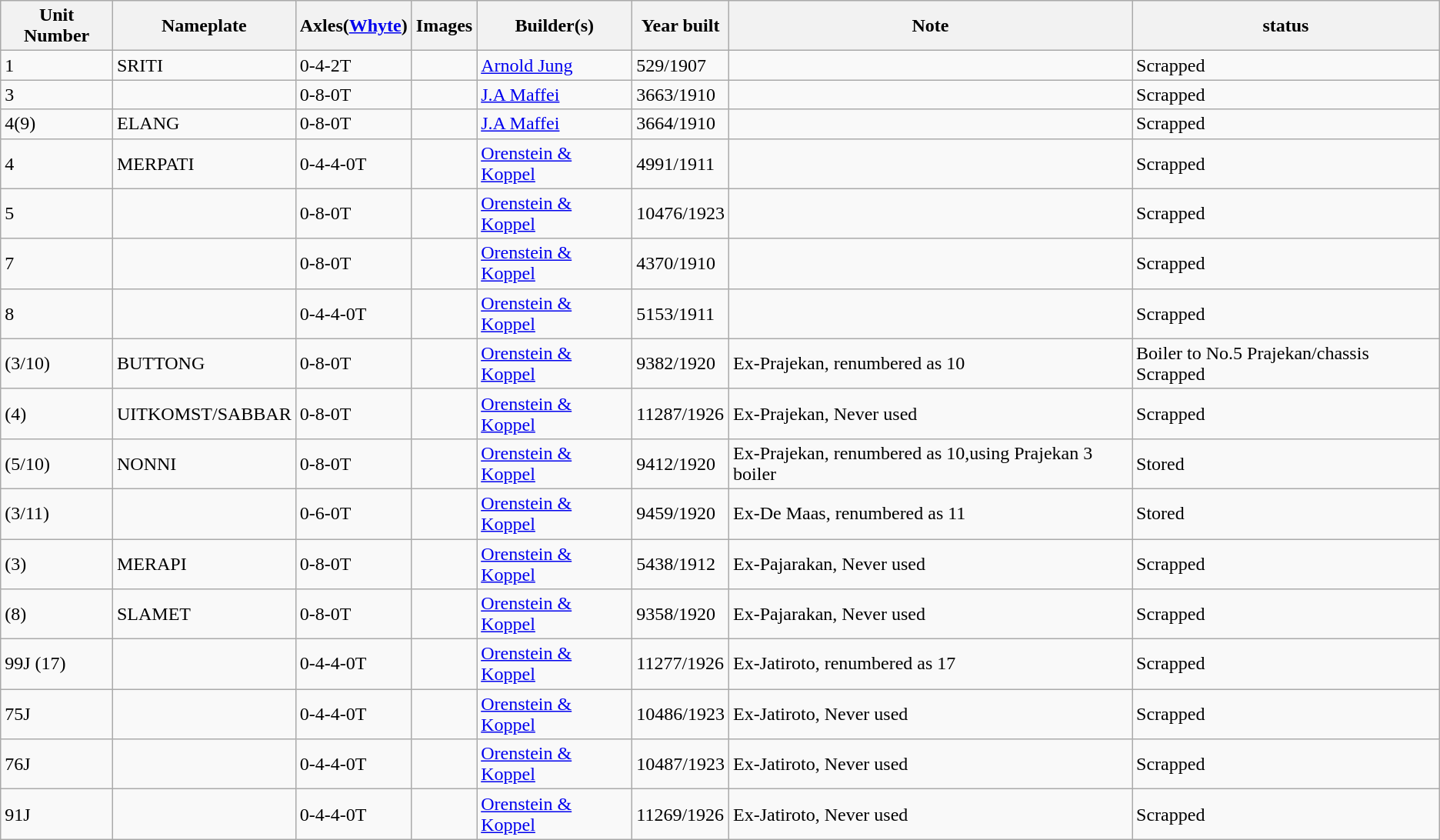<table class="wikitable">
<tr>
<th>Unit Number</th>
<th>Nameplate</th>
<th>Axles(<a href='#'>Whyte</a>)</th>
<th>Images</th>
<th>Builder(s)</th>
<th>Year built</th>
<th>Note</th>
<th>status</th>
</tr>
<tr>
<td>1</td>
<td>SRITI</td>
<td>0-4-2T</td>
<td></td>
<td> <a href='#'>Arnold Jung</a></td>
<td>529/1907</td>
<td></td>
<td>Scrapped</td>
</tr>
<tr>
<td>3</td>
<td></td>
<td>0-8-0T</td>
<td></td>
<td> <a href='#'>J.A Maffei</a></td>
<td>3663/1910</td>
<td></td>
<td>Scrapped</td>
</tr>
<tr>
<td>4(9)</td>
<td>ELANG</td>
<td>0-8-0T</td>
<td></td>
<td> <a href='#'>J.A Maffei</a></td>
<td>3664/1910</td>
<td></td>
<td>Scrapped</td>
</tr>
<tr>
<td>4</td>
<td>MERPATI</td>
<td>0-4-4-0T</td>
<td></td>
<td> <a href='#'>Orenstein & Koppel</a></td>
<td>4991/1911</td>
<td></td>
<td>Scrapped</td>
</tr>
<tr>
<td>5</td>
<td></td>
<td>0-8-0T</td>
<td><br></td>
<td> <a href='#'>Orenstein & Koppel</a></td>
<td>10476/1923</td>
<td></td>
<td>Scrapped</td>
</tr>
<tr>
<td>7</td>
<td></td>
<td>0-8-0T</td>
<td></td>
<td> <a href='#'>Orenstein & Koppel</a></td>
<td>4370/1910</td>
<td></td>
<td>Scrapped</td>
</tr>
<tr>
<td>8</td>
<td></td>
<td>0-4-4-0T</td>
<td><br></td>
<td> <a href='#'>Orenstein & Koppel</a></td>
<td>5153/1911</td>
<td></td>
<td>Scrapped</td>
</tr>
<tr>
<td>(3/10)</td>
<td>BUTTONG</td>
<td>0-8-0T</td>
<td></td>
<td> <a href='#'>Orenstein & Koppel</a></td>
<td>9382/1920</td>
<td>Ex-Prajekan, renumbered as 10</td>
<td>Boiler to No.5 Prajekan/chassis Scrapped</td>
</tr>
<tr>
<td>(4)</td>
<td>UITKOMST/SABBAR</td>
<td>0-8-0T</td>
<td></td>
<td> <a href='#'>Orenstein & Koppel</a></td>
<td>11287/1926</td>
<td>Ex-Prajekan, Never used</td>
<td>Scrapped</td>
</tr>
<tr>
<td>(5/10)</td>
<td>NONNI</td>
<td>0-8-0T</td>
<td></td>
<td> <a href='#'>Orenstein & Koppel</a></td>
<td>9412/1920</td>
<td>Ex-Prajekan, renumbered as 10,using Prajekan 3 boiler</td>
<td>Stored</td>
</tr>
<tr>
<td>(3/11)</td>
<td></td>
<td>0-6-0T</td>
<td><br></td>
<td> <a href='#'>Orenstein & Koppel</a></td>
<td>9459/1920</td>
<td>Ex-De Maas, renumbered as 11</td>
<td>Stored</td>
</tr>
<tr>
<td>(3)</td>
<td>MERAPI</td>
<td>0-8-0T</td>
<td><br></td>
<td> <a href='#'>Orenstein & Koppel</a></td>
<td>5438/1912</td>
<td>Ex-Pajarakan, Never used</td>
<td>Scrapped</td>
</tr>
<tr>
<td>(8)</td>
<td>SLAMET</td>
<td>0-8-0T</td>
<td></td>
<td> <a href='#'>Orenstein & Koppel</a></td>
<td>9358/1920</td>
<td>Ex-Pajarakan, Never used</td>
<td>Scrapped</td>
</tr>
<tr>
<td>99J (17)</td>
<td></td>
<td>0-4-4-0T</td>
<td><br></td>
<td> <a href='#'>Orenstein & Koppel</a></td>
<td>11277/1926</td>
<td>Ex-Jatiroto, renumbered as 17</td>
<td>Scrapped</td>
</tr>
<tr>
<td>75J</td>
<td></td>
<td>0-4-4-0T</td>
<td></td>
<td> <a href='#'>Orenstein & Koppel</a></td>
<td>10486/1923</td>
<td>Ex-Jatiroto, Never used</td>
<td>Scrapped</td>
</tr>
<tr>
<td>76J</td>
<td></td>
<td>0-4-4-0T</td>
<td></td>
<td> <a href='#'>Orenstein & Koppel</a></td>
<td>10487/1923</td>
<td>Ex-Jatiroto, Never used</td>
<td>Scrapped</td>
</tr>
<tr>
<td>91J</td>
<td></td>
<td>0-4-4-0T</td>
<td></td>
<td> <a href='#'>Orenstein & Koppel</a></td>
<td>11269/1926</td>
<td>Ex-Jatiroto, Never used</td>
<td>Scrapped</td>
</tr>
</table>
